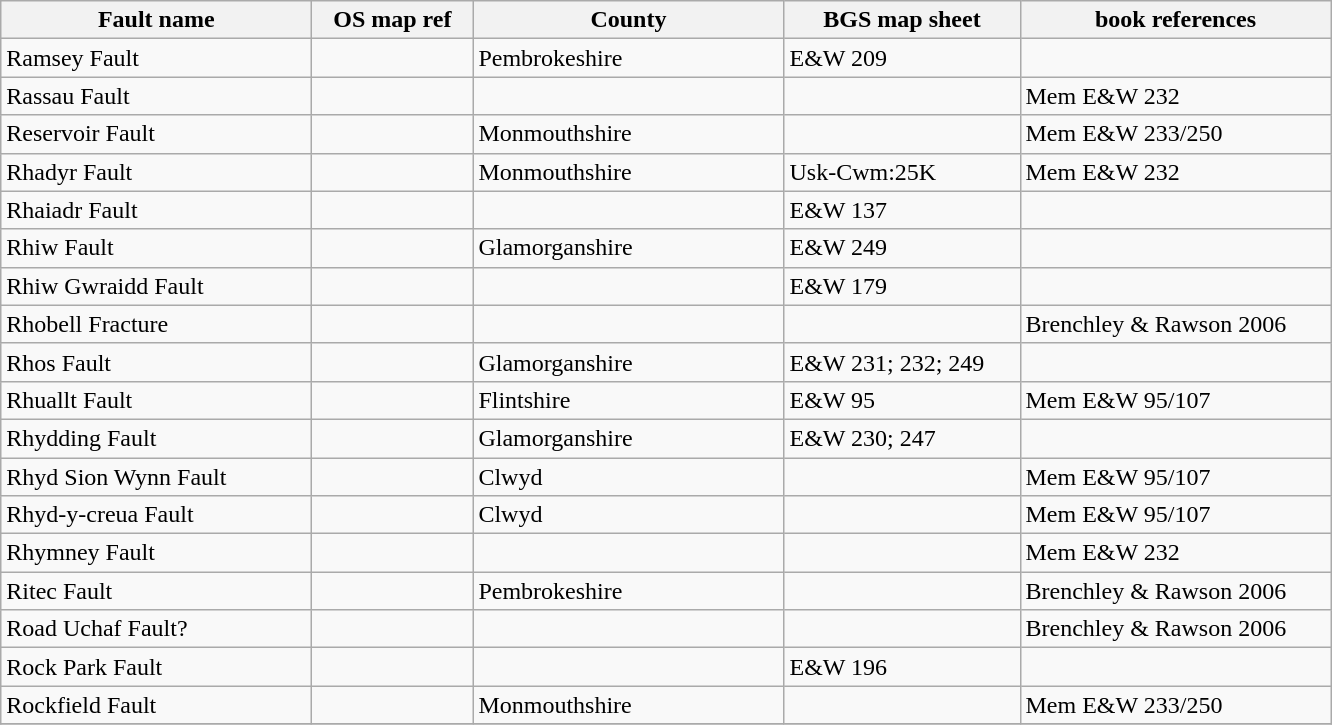<table class="wikitable">
<tr>
<th width="200pt">Fault name</th>
<th width="100pt">OS map ref</th>
<th width="200pt">County</th>
<th width="150pt">BGS map sheet</th>
<th width="200pt">book references</th>
</tr>
<tr>
<td>Ramsey Fault</td>
<td></td>
<td>Pembrokeshire</td>
<td>E&W 209</td>
<td></td>
</tr>
<tr>
<td>Rassau Fault</td>
<td></td>
<td></td>
<td></td>
<td>Mem E&W 232</td>
</tr>
<tr>
<td>Reservoir Fault</td>
<td></td>
<td>Monmouthshire</td>
<td></td>
<td>Mem E&W 233/250</td>
</tr>
<tr>
<td>Rhadyr Fault</td>
<td></td>
<td>Monmouthshire</td>
<td>Usk-Cwm:25K</td>
<td>Mem E&W 232</td>
</tr>
<tr>
<td>Rhaiadr Fault</td>
<td></td>
<td></td>
<td>E&W 137</td>
<td></td>
</tr>
<tr>
<td>Rhiw Fault</td>
<td></td>
<td>Glamorganshire</td>
<td>E&W 249</td>
<td></td>
</tr>
<tr>
<td>Rhiw Gwraidd Fault</td>
<td></td>
<td></td>
<td>E&W 179</td>
<td></td>
</tr>
<tr>
<td>Rhobell Fracture</td>
<td></td>
<td></td>
<td></td>
<td>Brenchley & Rawson 2006</td>
</tr>
<tr>
<td>Rhos Fault</td>
<td></td>
<td>Glamorganshire</td>
<td>E&W 231; 232; 249</td>
<td></td>
</tr>
<tr>
<td>Rhuallt Fault</td>
<td></td>
<td>Flintshire</td>
<td>E&W 95</td>
<td>Mem E&W 95/107</td>
</tr>
<tr>
<td>Rhydding Fault</td>
<td></td>
<td>Glamorganshire</td>
<td>E&W 230; 247</td>
<td></td>
</tr>
<tr>
<td>Rhyd Sion Wynn Fault</td>
<td></td>
<td>Clwyd</td>
<td></td>
<td>Mem E&W 95/107</td>
</tr>
<tr>
<td>Rhyd-y-creua Fault</td>
<td></td>
<td>Clwyd</td>
<td></td>
<td>Mem E&W 95/107</td>
</tr>
<tr>
<td>Rhymney Fault</td>
<td></td>
<td></td>
<td></td>
<td>Mem E&W 232</td>
</tr>
<tr>
<td>Ritec Fault</td>
<td></td>
<td>Pembrokeshire</td>
<td></td>
<td>Brenchley & Rawson 2006</td>
</tr>
<tr>
<td>Road Uchaf Fault?</td>
<td></td>
<td></td>
<td></td>
<td>Brenchley & Rawson 2006</td>
</tr>
<tr>
<td>Rock Park Fault</td>
<td></td>
<td></td>
<td>E&W 196</td>
<td></td>
</tr>
<tr>
<td>Rockfield Fault</td>
<td></td>
<td>Monmouthshire</td>
<td></td>
<td>Mem E&W 233/250</td>
</tr>
<tr>
</tr>
</table>
